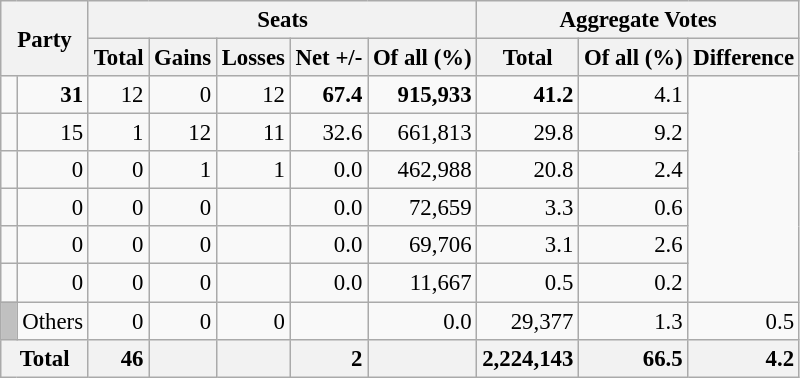<table class="wikitable sortable" style="text-align:right; font-size:95%;">
<tr>
<th colspan="2" rowspan="2">Party</th>
<th colspan="5">Seats</th>
<th colspan="3">Aggregate Votes</th>
</tr>
<tr>
<th>Total</th>
<th>Gains</th>
<th>Losses</th>
<th>Net +/-</th>
<th>Of all (%)</th>
<th>Total</th>
<th>Of all (%)</th>
<th>Difference</th>
</tr>
<tr>
<td></td>
<td><strong>31</strong></td>
<td>12</td>
<td>0</td>
<td>12</td>
<td><strong>67.4</strong></td>
<td><strong>915,933</strong></td>
<td><strong>41.2</strong></td>
<td>4.1</td>
</tr>
<tr>
<td></td>
<td>15</td>
<td>1</td>
<td>12</td>
<td>11</td>
<td>32.6</td>
<td>661,813</td>
<td>29.8</td>
<td>9.2</td>
</tr>
<tr>
<td></td>
<td>0</td>
<td>0</td>
<td>1</td>
<td>1</td>
<td>0.0</td>
<td>462,988</td>
<td>20.8</td>
<td>2.4</td>
</tr>
<tr>
<td></td>
<td>0</td>
<td>0</td>
<td>0</td>
<td></td>
<td>0.0</td>
<td>72,659</td>
<td>3.3</td>
<td>0.6</td>
</tr>
<tr>
<td></td>
<td>0</td>
<td>0</td>
<td>0</td>
<td></td>
<td>0.0</td>
<td>69,706</td>
<td>3.1</td>
<td>2.6</td>
</tr>
<tr>
<td></td>
<td>0</td>
<td>0</td>
<td>0</td>
<td></td>
<td>0.0</td>
<td>11,667</td>
<td>0.5</td>
<td>0.2</td>
</tr>
<tr>
<td style="background:silver;"> </td>
<td align=left>Others</td>
<td>0</td>
<td>0</td>
<td>0</td>
<td></td>
<td>0.0</td>
<td>29,377</td>
<td>1.3</td>
<td>0.5</td>
</tr>
<tr class="sortbottom">
<th colspan="2" style="background:#f2f2f2"><strong>Total</strong></th>
<td style="background:#f2f2f2;"><strong>46</strong></td>
<td style="background:#f2f2f2;"></td>
<td style="background:#f2f2f2;"></td>
<td style="background:#f2f2f2;"><strong>2</strong></td>
<td style="background:#f2f2f2;"></td>
<td style="background:#f2f2f2;"><strong>2,224,143</strong></td>
<td style="background:#f2f2f2;"><strong>66.5</strong></td>
<td style="background:#f2f2f2;"><strong>4.2</strong></td>
</tr>
</table>
